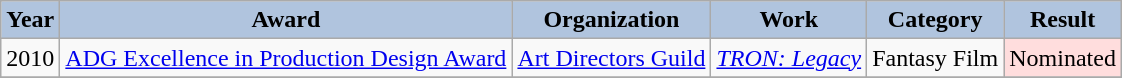<table class="wikitable">
<tr>
<th style="background:#B0C4DE;">Year</th>
<th style="background:#B0C4DE;">Award</th>
<th style="background:#B0C4DE;">Organization</th>
<th style="background:#B0C4DE;">Work</th>
<th style="background:#B0C4DE;">Category</th>
<th style="background:#B0C4DE;">Result</th>
</tr>
<tr>
<td>2010</td>
<td><a href='#'>ADG Excellence in Production Design Award</a></td>
<td><a href='#'>Art Directors Guild</a></td>
<td><em><a href='#'>TRON: Legacy</a></em></td>
<td>Fantasy Film</td>
<td style="background: #ffdddd">Nominated</td>
</tr>
<tr>
</tr>
</table>
